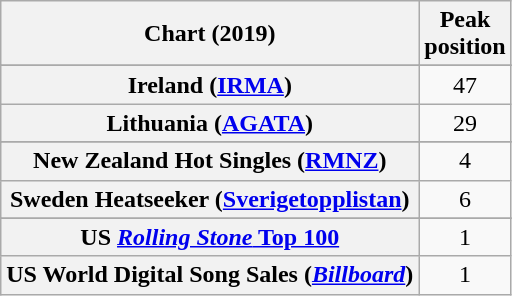<table class="wikitable sortable plainrowheaders" style="text-align:center">
<tr>
<th scope="col">Chart (2019)</th>
<th scope="col">Peak<br>position</th>
</tr>
<tr>
</tr>
<tr>
<th scope="row">Ireland (<a href='#'>IRMA</a>)</th>
<td>47</td>
</tr>
<tr>
<th scope="row">Lithuania (<a href='#'>AGATA</a>)</th>
<td>29</td>
</tr>
<tr>
</tr>
<tr>
<th scope="row">New Zealand Hot Singles (<a href='#'>RMNZ</a>)</th>
<td>4</td>
</tr>
<tr>
<th scope="row">Sweden Heatseeker (<a href='#'>Sverigetopplistan</a>)</th>
<td>6</td>
</tr>
<tr>
</tr>
<tr>
</tr>
<tr>
</tr>
<tr>
<th scope="row">US <a href='#'><em>Rolling Stone</em> Top 100</a></th>
<td>1</td>
</tr>
<tr>
<th scope="row">US World Digital Song Sales (<em><a href='#'>Billboard</a></em>)</th>
<td>1</td>
</tr>
</table>
